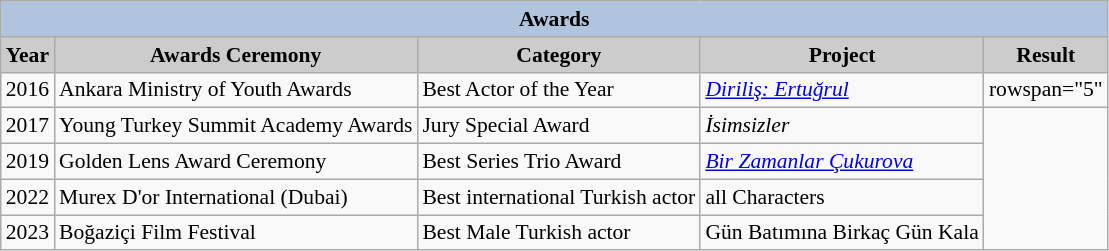<table class="wikitable" style="font-size:90%">
<tr>
<th colspan=5 style="background:LightSteelBlue">Awards</th>
</tr>
<tr>
<th style="background:#CCCCCC">Year</th>
<th style="background:#CCCCCC">Awards Ceremony</th>
<th style="background:#CCCCCC">Category</th>
<th style="background:#CCCCCC">Project</th>
<th style="background:#CCCCCC">Result</th>
</tr>
<tr>
<td>2016</td>
<td>Ankara Ministry of Youth Awards</td>
<td>Best Actor of the Year</td>
<td><em><a href='#'>Diriliş: Ertuğrul</a></em></td>
<td>rowspan="5" </td>
</tr>
<tr>
<td>2017</td>
<td>Young Turkey Summit Academy Awards</td>
<td>Jury Special Award</td>
<td><em>İsimsizler</em></td>
</tr>
<tr>
<td>2019</td>
<td>Golden Lens Award Ceremony</td>
<td>Best Series Trio Award</td>
<td><em><a href='#'>Bir Zamanlar Çukurova</a></em></td>
</tr>
<tr>
<td>2022</td>
<td>Murex D'or International  (Dubai)</td>
<td>Best international Turkish actor</td>
<td>all Characters</td>
</tr>
<tr>
<td>2023</td>
<td>Boğaziçi Film Festival</td>
<td>Best Male Turkish actor</td>
<td>Gün Batımına Birkaç Gün Kala</td>
</tr>
</table>
